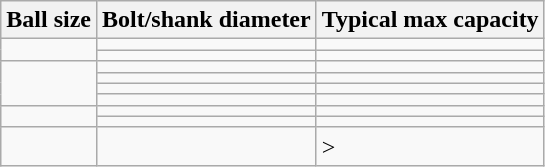<table class="wikitable">
<tr>
<th scope=col>Ball size</th>
<th scope=col>Bolt/shank diameter</th>
<th scope=col>Typical max capacity</th>
</tr>
<tr>
<td rowspan="2"></td>
<td></td>
<td></td>
</tr>
<tr>
<td></td>
<td></td>
</tr>
<tr>
<td rowspan="4"></td>
<td></td>
<td></td>
</tr>
<tr>
<td></td>
<td></td>
</tr>
<tr>
<td></td>
<td></td>
</tr>
<tr>
<td></td>
<td></td>
</tr>
<tr>
<td rowspan="2"></td>
<td></td>
<td></td>
</tr>
<tr>
<td></td>
<td></td>
</tr>
<tr>
<td></td>
<td></td>
<td>></td>
</tr>
</table>
